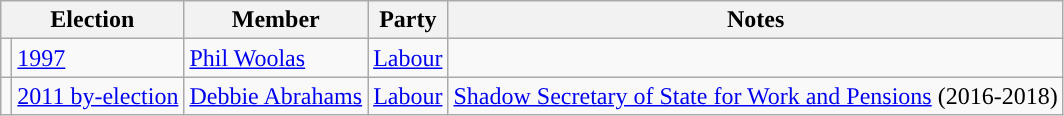<table class="wikitable">
<tr>
<th colspan="2">Election</th>
<th>Member</th>
<th>Party</th>
<th>Notes</th>
</tr>
<tr>
<td style="color:inherit;background-color: "></td>
<td><a href='#'>1997</a></td>
<td><a href='#'>Phil Woolas</a></td>
<td><a href='#'>Labour</a></td>
<td></td>
</tr>
<tr>
<td style="color:inherit;background-color: "></td>
<td><a href='#'>2011 by-election</a></td>
<td><a href='#'>Debbie Abrahams</a></td>
<td><a href='#'>Labour</a></td>
<td><a href='#'>Shadow Secretary of State for Work and Pensions</a> (2016-2018)</td>
</tr>
</table>
